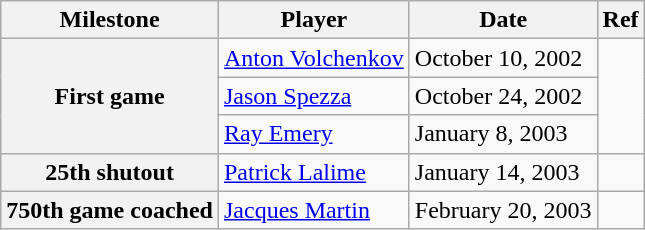<table class="wikitable">
<tr>
<th scope="col">Milestone</th>
<th scope="col">Player</th>
<th scope="col">Date</th>
<th scope="col">Ref</th>
</tr>
<tr>
<th rowspan=3>First game</th>
<td><a href='#'>Anton Volchenkov</a></td>
<td>October 10, 2002</td>
<td rowspan=3></td>
</tr>
<tr>
<td><a href='#'>Jason Spezza</a></td>
<td>October 24, 2002</td>
</tr>
<tr>
<td><a href='#'>Ray Emery</a></td>
<td>January 8, 2003</td>
</tr>
<tr>
<th>25th shutout</th>
<td><a href='#'>Patrick Lalime</a></td>
<td>January 14, 2003</td>
<td></td>
</tr>
<tr>
<th>750th game coached</th>
<td><a href='#'>Jacques Martin</a></td>
<td>February 20, 2003</td>
<td></td>
</tr>
</table>
